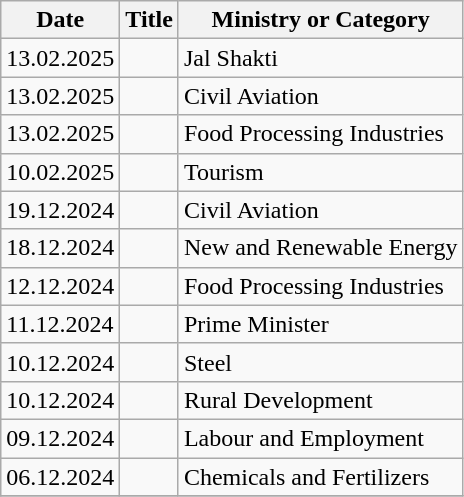<table class="wikitable sortable">
<tr>
<th>Date</th>
<th>Title</th>
<th>Ministry or Category</th>
</tr>
<tr>
<td>13.02.2025</td>
<td></td>
<td>Jal Shakti</td>
</tr>
<tr>
<td>13.02.2025</td>
<td></td>
<td>Civil Aviation</td>
</tr>
<tr>
<td>13.02.2025</td>
<td></td>
<td>Food Processing Industries</td>
</tr>
<tr>
<td>10.02.2025</td>
<td></td>
<td>Tourism</td>
</tr>
<tr>
<td>19.12.2024</td>
<td></td>
<td>Civil Aviation</td>
</tr>
<tr>
<td>18.12.2024</td>
<td></td>
<td>New and Renewable Energy</td>
</tr>
<tr>
<td>12.12.2024</td>
<td></td>
<td>Food Processing Industries</td>
</tr>
<tr>
<td>11.12.2024</td>
<td></td>
<td>Prime Minister</td>
</tr>
<tr>
<td>10.12.2024</td>
<td></td>
<td>Steel</td>
</tr>
<tr>
<td>10.12.2024</td>
<td></td>
<td>Rural Development</td>
</tr>
<tr>
<td>09.12.2024</td>
<td></td>
<td>Labour and Employment</td>
</tr>
<tr>
<td>06.12.2024</td>
<td></td>
<td>Chemicals and Fertilizers</td>
</tr>
<tr>
</tr>
</table>
